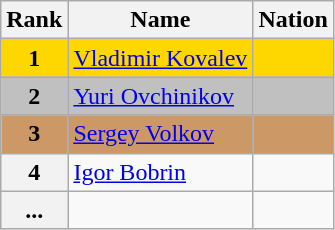<table class="wikitable">
<tr>
<th>Rank</th>
<th>Name</th>
<th>Nation</th>
</tr>
<tr bgcolor="gold">
<td align="center"><strong>1</strong></td>
<td><a href='#'>Vladimir Kovalev</a></td>
<td></td>
</tr>
<tr bgcolor="silver">
<td align="center"><strong>2</strong></td>
<td><a href='#'>Yuri Ovchinikov</a></td>
<td></td>
</tr>
<tr bgcolor="cc9966">
<td align="center"><strong>3</strong></td>
<td><a href='#'>Sergey Volkov</a></td>
<td></td>
</tr>
<tr>
<th>4</th>
<td><a href='#'>Igor Bobrin</a></td>
<td></td>
</tr>
<tr>
<th>...</th>
<td></td>
<td></td>
</tr>
</table>
